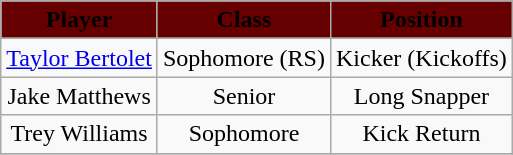<table class="wikitable" style="text-align:center">
<tr>
<td bgcolor="#660000"><strong><span>Player</span></strong></td>
<td bgcolor="#660000"><strong><span>Class</span></strong></td>
<td bgcolor="#660000"><strong><span>Position</span></strong></td>
</tr>
<tr align="center">
</tr>
<tr>
<td><a href='#'>Taylor Bertolet</a></td>
<td align=center>Sophomore (RS)</td>
<td>Kicker (Kickoffs)</td>
</tr>
<tr>
<td>Jake Matthews</td>
<td align=center>Senior</td>
<td>Long Snapper</td>
</tr>
<tr>
<td>Trey Williams</td>
<td align=center>Sophomore</td>
<td>Kick Return</td>
</tr>
<tr>
</tr>
</table>
